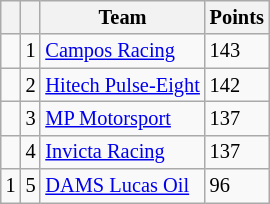<table class="wikitable" style="font-size: 85%;">
<tr>
<th></th>
<th></th>
<th>Team</th>
<th>Points</th>
</tr>
<tr>
<td align="left"></td>
<td align="center">1</td>
<td> <a href='#'>Campos Racing</a></td>
<td>143</td>
</tr>
<tr>
<td align="left"></td>
<td align="center">2</td>
<td> <a href='#'>Hitech Pulse-Eight</a></td>
<td>142</td>
</tr>
<tr>
<td align="left"></td>
<td align="center">3</td>
<td> <a href='#'>MP Motorsport</a></td>
<td>137</td>
</tr>
<tr>
<td align="left"></td>
<td align="center">4</td>
<td> <a href='#'>Invicta Racing</a></td>
<td>137</td>
</tr>
<tr>
<td align="left"> 1</td>
<td align="center">5</td>
<td> <a href='#'>DAMS Lucas Oil</a></td>
<td>96</td>
</tr>
</table>
